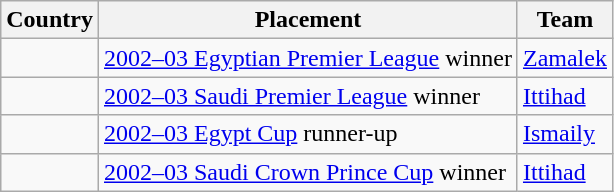<table class=wikitable>
<tr>
<th>Country</th>
<th>Placement</th>
<th>Team</th>
</tr>
<tr>
<td></td>
<td><a href='#'>2002–03 Egyptian Premier League</a> winner</td>
<td><a href='#'>Zamalek</a></td>
</tr>
<tr>
<td></td>
<td><a href='#'>2002–03 Saudi Premier League</a> winner</td>
<td><a href='#'>Ittihad</a></td>
</tr>
<tr>
<td></td>
<td><a href='#'>2002–03 Egypt Cup</a> runner-up</td>
<td><a href='#'>Ismaily</a></td>
</tr>
<tr>
<td></td>
<td><a href='#'>2002–03 Saudi Crown Prince Cup</a> winner</td>
<td><a href='#'>Ittihad</a></td>
</tr>
</table>
